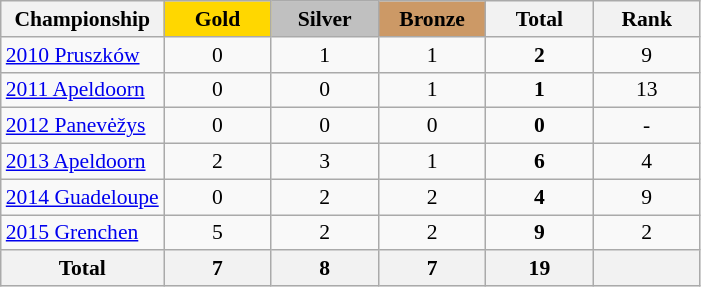<table class="wikitable sortable" border="1" style="text-align:center; font-size:90%;">
<tr>
<th style="width:15:em;">Championship</th>
<td style="background:gold; width:4.5em; font-weight:bold;">Gold</td>
<td style="background:silver; width:4.5em; font-weight:bold;">Silver</td>
<td style="background:#cc9966; width:4.5em; font-weight:bold;">Bronze</td>
<th style="width:4.5em;">Total</th>
<th style="width:4.5em;">Rank</th>
</tr>
<tr>
<td align=left> <a href='#'>2010 Pruszków</a></td>
<td>0</td>
<td>1</td>
<td>1</td>
<td><strong>2</strong></td>
<td>9</td>
</tr>
<tr>
<td align=left> <a href='#'>2011 Apeldoorn</a></td>
<td>0</td>
<td>0</td>
<td>1</td>
<td><strong>1</strong></td>
<td>13</td>
</tr>
<tr>
<td align=left> <a href='#'>2012 Panevėžys</a></td>
<td>0</td>
<td>0</td>
<td>0</td>
<td><strong>0</strong></td>
<td>-</td>
</tr>
<tr>
<td align=left> <a href='#'>2013 Apeldoorn</a></td>
<td>2</td>
<td>3</td>
<td>1</td>
<td><strong>6</strong></td>
<td>4</td>
</tr>
<tr>
<td align=left> <a href='#'>2014 Guadeloupe</a></td>
<td>0</td>
<td>2</td>
<td>2</td>
<td><strong>4</strong></td>
<td>9</td>
</tr>
<tr>
<td align=left> <a href='#'>2015 Grenchen</a></td>
<td>5</td>
<td>2</td>
<td>2</td>
<td><strong>9</strong></td>
<td>2</td>
</tr>
<tr>
<th>Total</th>
<th>7</th>
<th>8</th>
<th>7</th>
<th>19</th>
<th></th>
</tr>
</table>
